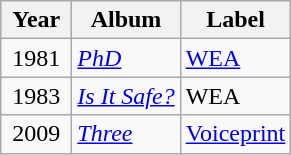<table class="wikitable">
<tr>
<th align="center" valign="top" width="40">Year</th>
<th align="left" valign="top">Album</th>
<th align="left" valign="top">Label</th>
</tr>
<tr>
<td align="center" valign="top">1981</td>
<td align="left" valign="top"><em><a href='#'>PhD</a></em></td>
<td align="left" valign="top"><a href='#'>WEA</a></td>
</tr>
<tr>
<td align="center" valign="top">1983</td>
<td align="left" valign="top"><em><a href='#'>Is It Safe?</a></em></td>
<td align="left" valign="top">WEA</td>
</tr>
<tr>
<td align="center" valign="top">2009</td>
<td align="left" valign="top"><em><a href='#'>Three</a></em></td>
<td align="left" valign="top"><a href='#'>Voiceprint</a></td>
</tr>
</table>
